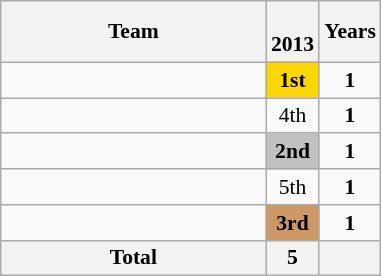<table class="wikitable" style="text-align:center; font-size:90%">
<tr>
<th width=170>Team</th>
<th><br>2013</th>
<th>Years</th>
</tr>
<tr>
<td align=left></td>
<td bgcolor=gold><strong>1st</strong></td>
<td><strong>1</strong></td>
</tr>
<tr>
<td align=left></td>
<td>4th</td>
<td><strong>1</strong></td>
</tr>
<tr>
<td align=left></td>
<td bgcolor=silver><strong>2nd</strong></td>
<td><strong>1</strong></td>
</tr>
<tr>
<td align=left></td>
<td>5th</td>
<td><strong>1</strong></td>
</tr>
<tr>
<td align=left></td>
<td bgcolor=cc9966><strong>3rd</strong></td>
<td><strong>1</strong></td>
</tr>
<tr>
<th>Total</th>
<th>5</th>
<th></th>
</tr>
</table>
